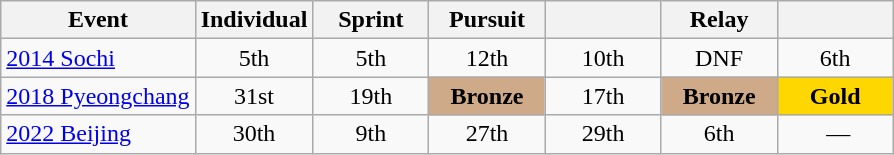<table class="wikitable" style="text-align: center;">
<tr>
<th>Event</th>
<th style="width:70px;">Individual</th>
<th style="width:70px;">Sprint</th>
<th style="width:70px;">Pursuit</th>
<th style="width:70px;"></th>
<th style="width:70px;">Relay</th>
<th style="width:70px;"></th>
</tr>
<tr>
<td align=left> <a href='#'>2014 Sochi</a></td>
<td>5th</td>
<td>5th</td>
<td>12th</td>
<td>10th</td>
<td>DNF</td>
<td>6th</td>
</tr>
<tr>
<td align=left> <a href='#'>2018 Pyeongchang</a></td>
<td>31st</td>
<td>19th</td>
<td style="background:#cfaa88;"><strong>Bronze</strong></td>
<td>17th</td>
<td style="background:#cfaa88;"><strong>Bronze</strong></td>
<td style="background:gold;"><strong>Gold</strong></td>
</tr>
<tr>
<td align=left> <a href='#'>2022 Beijing</a></td>
<td>30th</td>
<td>9th</td>
<td>27th</td>
<td>29th</td>
<td>6th</td>
<td> —</td>
</tr>
</table>
